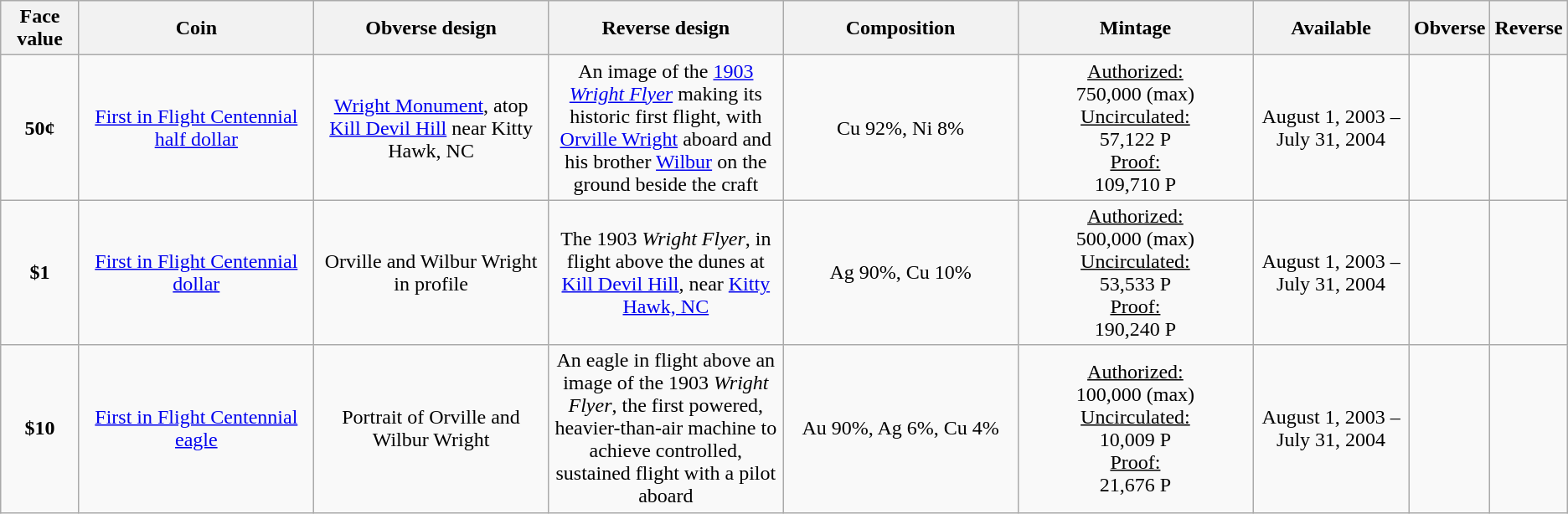<table class="wikitable">
<tr>
<th width="5%">Face value</th>
<th width="15%">Coin</th>
<th width="15%">Obverse design</th>
<th width="15%">Reverse design</th>
<th width="15%">Composition</th>
<th width="15%">Mintage</th>
<th width="10%">Available</th>
<th>Obverse</th>
<th>Reverse</th>
</tr>
<tr>
<td align="center"><strong>50¢</strong></td>
<td align="center"><a href='#'>First in Flight Centennial half dollar</a></td>
<td align="center"><a href='#'>Wright Monument</a>, atop <a href='#'>Kill Devil Hill</a> near Kitty Hawk, NC</td>
<td align="center">An image of the <a href='#'>1903 <em>Wright Flyer</em></a> making its historic first flight, with <a href='#'>Orville Wright</a> aboard and his brother <a href='#'>Wilbur</a> on the ground beside the craft</td>
<td align="center">Cu 92%, Ni 8%</td>
<td align="center"><u>Authorized:</u><br>750,000 (max)<br><u>Uncirculated:</u><br>57,122 P<br><u>Proof:</u><br>109,710 P</td>
<td align="center">August 1, 2003 – July 31, 2004</td>
<td></td>
<td></td>
</tr>
<tr>
<td align="center"><strong>$1</strong></td>
<td align="center"><a href='#'>First in Flight Centennial dollar</a></td>
<td align="center">Orville and Wilbur Wright in profile</td>
<td align="center">The 1903 <em>Wright Flyer</em>, in flight above the dunes at <a href='#'>Kill Devil Hill</a>, near <a href='#'>Kitty Hawk, NC</a></td>
<td align="center">Ag 90%, Cu 10%</td>
<td align="center"><u>Authorized:</u><br>500,000 (max)<br><u>Uncirculated:</u><br>53,533  P<br><u>Proof:</u><br>190,240  P</td>
<td align="center">August 1, 2003 – July 31, 2004</td>
<td></td>
<td></td>
</tr>
<tr>
<td align="center"><strong>$10</strong></td>
<td align="center"><a href='#'>First in Flight Centennial eagle</a></td>
<td align="center">Portrait of Orville and Wilbur Wright</td>
<td align="center">An eagle in flight above an image of the 1903 <em>Wright Flyer</em>, the first powered, heavier-than-air machine to achieve controlled, sustained flight with a pilot aboard</td>
<td align="center">Au 90%, Ag 6%, Cu 4%</td>
<td align="center"><u>Authorized:</u><br>100,000 (max)<br><u>Uncirculated:</u><br>10,009 P<br><u>Proof:</u><br>21,676 P</td>
<td align="center">August 1, 2003 – July 31, 2004</td>
<td></td>
<td></td>
</tr>
</table>
